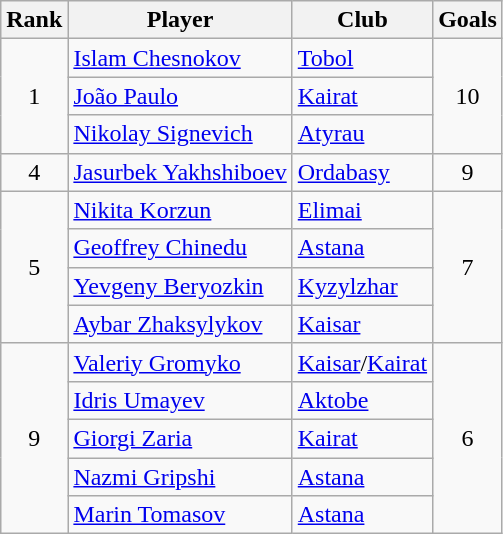<table class="wikitable" style="text-align:center;">
<tr>
<th>Rank</th>
<th>Player</th>
<th>Club</th>
<th>Goals</th>
</tr>
<tr>
<td rowspan="3">1</td>
<td align="left"> <a href='#'>Islam Chesnokov</a></td>
<td align="left"><a href='#'>Tobol</a></td>
<td rowspan="3">10</td>
</tr>
<tr>
<td align="left"> <a href='#'>João Paulo</a></td>
<td align="left"><a href='#'>Kairat</a></td>
</tr>
<tr>
<td align="left"> <a href='#'>Nikolay Signevich</a></td>
<td align="left"><a href='#'>Atyrau</a></td>
</tr>
<tr>
<td>4</td>
<td align="left"> <a href='#'>Jasurbek Yakhshiboev</a></td>
<td align="left"><a href='#'>Ordabasy</a></td>
<td>9</td>
</tr>
<tr>
<td rowspan="4">5</td>
<td align="left"> <a href='#'>Nikita Korzun</a></td>
<td align="left"><a href='#'>Elimai</a></td>
<td rowspan="4">7</td>
</tr>
<tr>
<td align="left"> <a href='#'>Geoffrey Chinedu</a></td>
<td align="left"><a href='#'>Astana</a></td>
</tr>
<tr>
<td align="left"> <a href='#'>Yevgeny Beryozkin</a></td>
<td align="left"><a href='#'>Kyzylzhar</a></td>
</tr>
<tr>
<td align="left"> <a href='#'>Aybar Zhaksylykov</a></td>
<td align="left"><a href='#'>Kaisar</a></td>
</tr>
<tr>
<td rowspan="5">9</td>
<td align="left"> <a href='#'>Valeriy Gromyko</a></td>
<td align="left"><a href='#'>Kaisar</a>/<a href='#'>Kairat</a></td>
<td rowspan="5">6</td>
</tr>
<tr>
<td align="left"> <a href='#'>Idris Umayev</a></td>
<td align="left"><a href='#'>Aktobe</a></td>
</tr>
<tr>
<td align="left"> <a href='#'>Giorgi Zaria</a></td>
<td align="left"><a href='#'>Kairat</a></td>
</tr>
<tr>
<td align="left"> <a href='#'>Nazmi Gripshi</a></td>
<td align="left"><a href='#'>Astana</a></td>
</tr>
<tr>
<td align="left"> <a href='#'>Marin Tomasov</a></td>
<td align="left"><a href='#'>Astana</a></td>
</tr>
</table>
